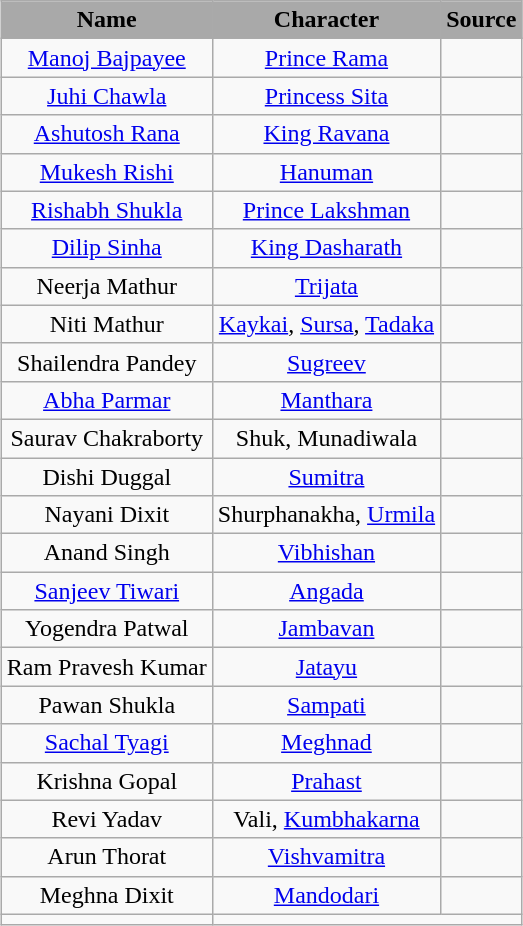<table class="wikitable" style="font-size:100%; text-align:center; margin: 5px;">
<tr>
<th style="background:darkGrey;">Name</th>
<th style="background:darkGrey;">Character</th>
<th style="background:darkGrey;">Source</th>
</tr>
<tr>
<td><a href='#'>Manoj Bajpayee</a></td>
<td><a href='#'>Prince Rama</a></td>
<td></td>
</tr>
<tr>
<td><a href='#'>Juhi Chawla</a></td>
<td><a href='#'>Princess Sita</a></td>
<td></td>
</tr>
<tr>
<td><a href='#'>Ashutosh Rana</a></td>
<td><a href='#'>King Ravana</a></td>
<td></td>
</tr>
<tr>
<td><a href='#'>Mukesh Rishi</a></td>
<td><a href='#'>Hanuman</a></td>
<td></td>
</tr>
<tr>
<td><a href='#'>Rishabh Shukla</a></td>
<td><a href='#'>Prince Lakshman</a></td>
<td></td>
</tr>
<tr>
<td><a href='#'>Dilip Sinha</a></td>
<td><a href='#'>King Dasharath</a></td>
<td></td>
</tr>
<tr>
<td>Neerja Mathur</td>
<td><a href='#'>Trijata</a></td>
<td></td>
</tr>
<tr>
<td>Niti Mathur</td>
<td><a href='#'>Kaykai</a>, <a href='#'>Sursa</a>, <a href='#'>Tadaka</a></td>
<td></td>
</tr>
<tr>
<td>Shailendra Pandey</td>
<td><a href='#'>Sugreev</a></td>
<td></td>
</tr>
<tr>
<td><a href='#'>Abha Parmar</a></td>
<td><a href='#'>Manthara</a></td>
<td></td>
</tr>
<tr>
<td>Saurav Chakraborty</td>
<td>Shuk, Munadiwala</td>
<td></td>
</tr>
<tr>
<td>Dishi Duggal</td>
<td><a href='#'>Sumitra</a></td>
<td></td>
</tr>
<tr>
<td>Nayani Dixit</td>
<td>Shurphanakha, <a href='#'>Urmila</a></td>
<td></td>
</tr>
<tr>
<td>Anand Singh</td>
<td><a href='#'>Vibhishan</a></td>
<td></td>
</tr>
<tr>
<td><a href='#'>Sanjeev Tiwari</a></td>
<td><a href='#'>Angada</a></td>
<td></td>
</tr>
<tr>
<td>Yogendra Patwal</td>
<td><a href='#'>Jambavan</a></td>
<td></td>
</tr>
<tr>
<td>Ram Pravesh Kumar</td>
<td><a href='#'>Jatayu</a></td>
<td></td>
</tr>
<tr>
<td>Pawan Shukla</td>
<td><a href='#'>Sampati</a></td>
<td></td>
</tr>
<tr>
<td><a href='#'>Sachal Tyagi</a></td>
<td><a href='#'>Meghnad</a></td>
<td></td>
</tr>
<tr>
<td>Krishna Gopal</td>
<td><a href='#'>Prahast</a></td>
<td></td>
</tr>
<tr>
<td>Revi Yadav</td>
<td>Vali, <a href='#'>Kumbhakarna</a></td>
<td></td>
</tr>
<tr>
<td>Arun Thorat</td>
<td><a href='#'>Vishvamitra</a></td>
<td></td>
</tr>
<tr>
<td>Meghna Dixit</td>
<td><a href='#'>Mandodari</a></td>
<td></td>
</tr>
<tr>
<td></td>
</tr>
</table>
